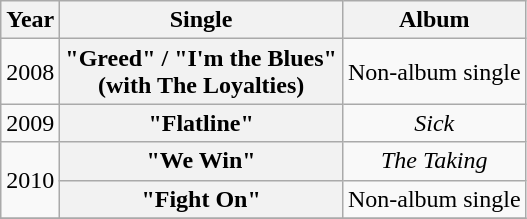<table class="wikitable plainrowheaders" style="text-align:center;">
<tr>
<th scope="col" rowspan="1">Year</th>
<th scope="col" rowspan="1">Single</th>
<th scope="col" rowspan="1">Album</th>
</tr>
<tr>
<td rowspan="1">2008</td>
<th scope="row">"Greed" / "I'm the Blues"<br><span>(with The Loyalties)</span></th>
<td rowspan="1">Non-album single</td>
</tr>
<tr>
<td rowspan="1">2009</td>
<th scope="row">"Flatline"</th>
<td rowspan="1"><em>Sick</em></td>
</tr>
<tr>
<td rowspan="2">2010</td>
<th scope="row">"We Win"</th>
<td rowspan="1"><em>The Taking</em></td>
</tr>
<tr>
<th scope="row">"Fight On"</th>
<td rowspan="1">Non-album single</td>
</tr>
<tr>
</tr>
</table>
